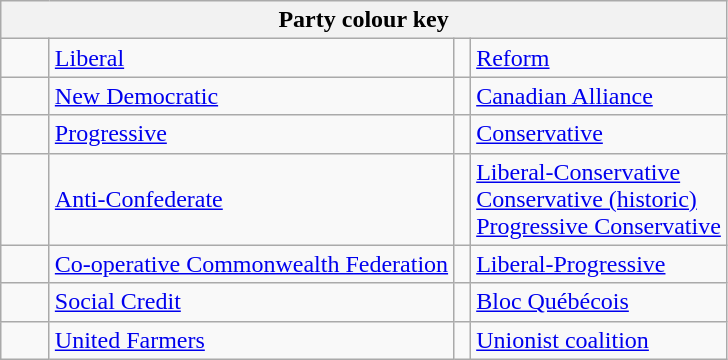<table class="wikitable">
<tr>
<th colspan="4">Party colour key</th>
</tr>
<tr>
<td width=25 > </td>
<td><a href='#'>Liberal</a></td>
<td> </td>
<td><a href='#'>Reform</a></td>
</tr>
<tr>
<td></td>
<td><a href='#'>New Democratic</a></td>
<td></td>
<td><a href='#'>Canadian Alliance</a></td>
</tr>
<tr>
<td></td>
<td><a href='#'>Progressive</a></td>
<td></td>
<td><a href='#'>Conservative</a></td>
</tr>
<tr>
<td></td>
<td><a href='#'>Anti-Confederate</a></td>
<td></td>
<td><a href='#'>Liberal-Conservative</a><br><a href='#'>Conservative (historic)</a><br><a href='#'>Progressive Conservative</a></td>
</tr>
<tr>
<td></td>
<td><a href='#'>Co-operative Commonwealth Federation</a></td>
<td></td>
<td><a href='#'>Liberal-Progressive</a></td>
</tr>
<tr>
<td></td>
<td><a href='#'>Social Credit</a></td>
<td></td>
<td><a href='#'>Bloc Québécois</a></td>
</tr>
<tr>
<td></td>
<td><a href='#'>United Farmers</a></td>
<td></td>
<td><a href='#'>Unionist coalition</a><br></td>
</tr>
</table>
